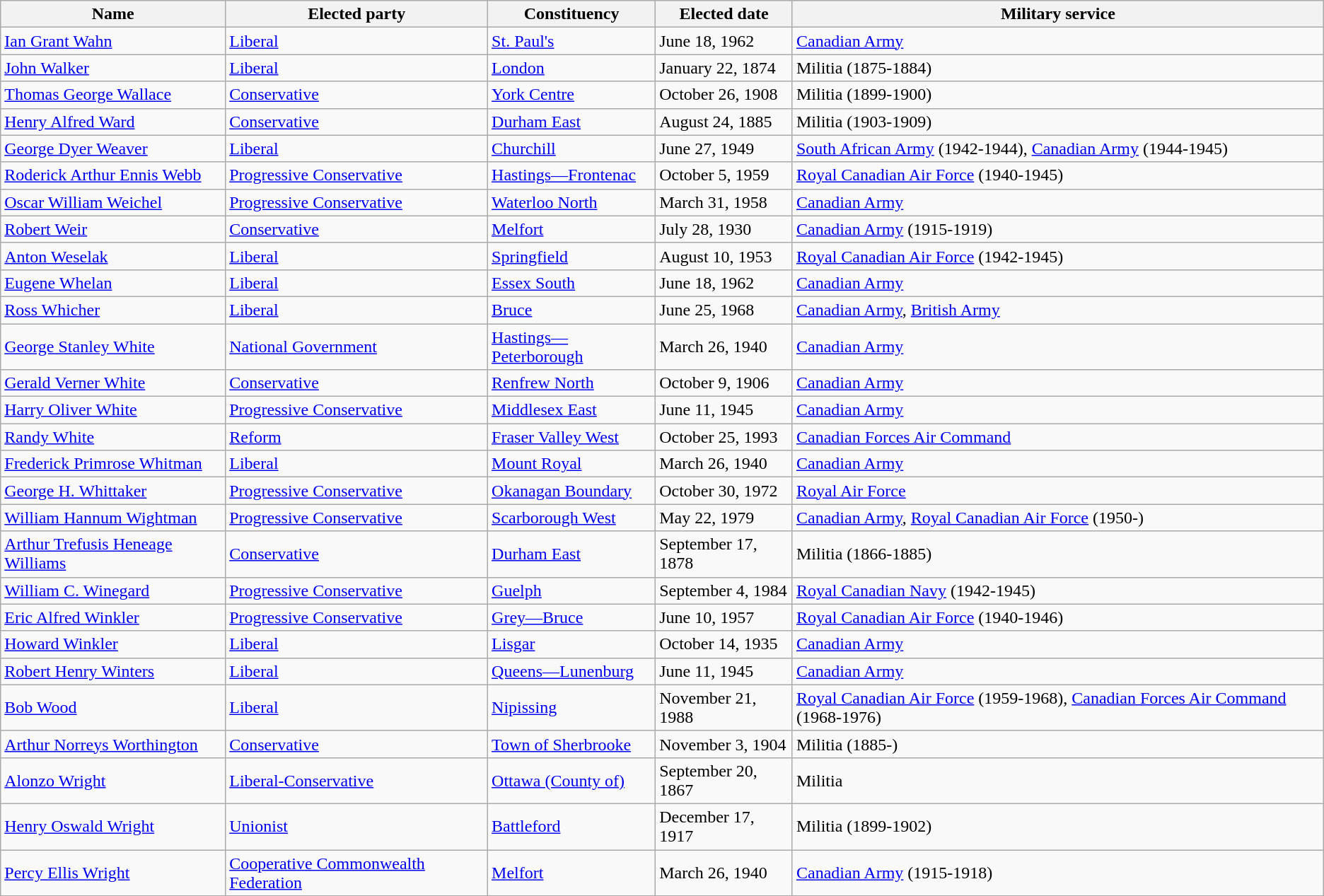<table class="wikitable sortable">
<tr>
<th>Name</th>
<th>Elected party</th>
<th>Constituency</th>
<th>Elected date</th>
<th>Military service</th>
</tr>
<tr>
<td><a href='#'>Ian Grant Wahn</a></td>
<td><a href='#'>Liberal</a></td>
<td><a href='#'>St. Paul's</a></td>
<td>June 18, 1962</td>
<td><a href='#'>Canadian Army</a></td>
</tr>
<tr>
<td><a href='#'>John Walker</a></td>
<td><a href='#'>Liberal</a></td>
<td><a href='#'>London</a></td>
<td>January 22, 1874</td>
<td>Militia (1875-1884)</td>
</tr>
<tr>
<td><a href='#'>Thomas George Wallace</a></td>
<td><a href='#'>Conservative</a></td>
<td><a href='#'>York Centre</a></td>
<td>October 26, 1908</td>
<td>Militia (1899-1900)</td>
</tr>
<tr>
<td><a href='#'>Henry Alfred Ward</a></td>
<td><a href='#'>Conservative</a></td>
<td><a href='#'>Durham East</a></td>
<td>August 24, 1885</td>
<td>Militia (1903-1909)</td>
</tr>
<tr>
<td><a href='#'>George Dyer Weaver</a></td>
<td><a href='#'>Liberal</a></td>
<td><a href='#'>Churchill</a></td>
<td>June 27, 1949</td>
<td><a href='#'>South African Army</a> (1942-1944), <a href='#'>Canadian Army</a> (1944-1945)</td>
</tr>
<tr>
<td><a href='#'>Roderick Arthur Ennis Webb</a></td>
<td><a href='#'>Progressive Conservative</a></td>
<td><a href='#'>Hastings—Frontenac</a></td>
<td>October 5, 1959</td>
<td><a href='#'>Royal Canadian Air Force</a> (1940-1945)</td>
</tr>
<tr>
<td><a href='#'>Oscar William Weichel</a></td>
<td><a href='#'>Progressive Conservative</a></td>
<td><a href='#'>Waterloo North</a></td>
<td>March 31, 1958</td>
<td><a href='#'>Canadian Army</a></td>
</tr>
<tr>
<td><a href='#'>Robert Weir</a></td>
<td><a href='#'>Conservative</a></td>
<td><a href='#'>Melfort</a></td>
<td>July 28, 1930</td>
<td><a href='#'>Canadian Army</a> (1915-1919)</td>
</tr>
<tr>
<td><a href='#'>Anton Weselak</a></td>
<td><a href='#'>Liberal</a></td>
<td><a href='#'>Springfield</a></td>
<td>August 10, 1953</td>
<td><a href='#'>Royal Canadian Air Force</a> (1942-1945)</td>
</tr>
<tr>
<td><a href='#'>Eugene Whelan</a></td>
<td><a href='#'>Liberal</a></td>
<td><a href='#'>Essex South</a></td>
<td>June 18, 1962</td>
<td><a href='#'>Canadian Army</a></td>
</tr>
<tr>
<td><a href='#'>Ross Whicher</a></td>
<td><a href='#'>Liberal</a></td>
<td><a href='#'>Bruce</a></td>
<td>June 25, 1968</td>
<td><a href='#'>Canadian Army</a>, <a href='#'>British Army</a></td>
</tr>
<tr>
<td><a href='#'>George Stanley White</a></td>
<td><a href='#'>National Government</a></td>
<td><a href='#'>Hastings—Peterborough</a></td>
<td>March 26, 1940</td>
<td><a href='#'>Canadian Army</a></td>
</tr>
<tr>
<td><a href='#'>Gerald Verner White</a></td>
<td><a href='#'>Conservative</a></td>
<td><a href='#'>Renfrew North</a></td>
<td>October 9, 1906</td>
<td><a href='#'>Canadian Army</a></td>
</tr>
<tr>
<td><a href='#'>Harry Oliver White</a></td>
<td><a href='#'>Progressive Conservative</a></td>
<td><a href='#'>Middlesex East</a></td>
<td>June 11, 1945</td>
<td><a href='#'>Canadian Army</a></td>
</tr>
<tr>
<td><a href='#'>Randy White</a></td>
<td><a href='#'>Reform</a></td>
<td><a href='#'>Fraser Valley West</a></td>
<td>October 25, 1993</td>
<td><a href='#'>Canadian Forces Air Command</a></td>
</tr>
<tr>
<td><a href='#'>Frederick Primrose Whitman</a></td>
<td><a href='#'>Liberal</a></td>
<td><a href='#'>Mount Royal</a></td>
<td>March 26, 1940</td>
<td><a href='#'>Canadian Army</a></td>
</tr>
<tr>
<td><a href='#'>George H. Whittaker</a></td>
<td><a href='#'>Progressive Conservative</a></td>
<td><a href='#'>Okanagan Boundary</a></td>
<td>October 30, 1972</td>
<td><a href='#'>Royal Air Force</a></td>
</tr>
<tr>
<td><a href='#'>William Hannum Wightman</a></td>
<td><a href='#'>Progressive Conservative</a></td>
<td><a href='#'>Scarborough West</a></td>
<td>May 22, 1979</td>
<td><a href='#'>Canadian Army</a>, <a href='#'>Royal Canadian Air Force</a> (1950-)</td>
</tr>
<tr>
<td><a href='#'>Arthur Trefusis Heneage Williams</a></td>
<td><a href='#'>Conservative</a></td>
<td><a href='#'>Durham East</a></td>
<td>September 17, 1878</td>
<td>Militia (1866-1885)</td>
</tr>
<tr>
<td><a href='#'>William C. Winegard</a></td>
<td><a href='#'>Progressive Conservative</a></td>
<td><a href='#'>Guelph</a></td>
<td>September 4, 1984</td>
<td><a href='#'>Royal Canadian Navy</a> (1942-1945)</td>
</tr>
<tr>
<td><a href='#'>Eric Alfred Winkler</a></td>
<td><a href='#'>Progressive Conservative</a></td>
<td><a href='#'>Grey—Bruce</a></td>
<td>June 10, 1957</td>
<td><a href='#'>Royal Canadian Air Force</a> (1940-1946)</td>
</tr>
<tr>
<td><a href='#'>Howard Winkler</a></td>
<td><a href='#'>Liberal</a></td>
<td><a href='#'>Lisgar</a></td>
<td>October 14, 1935</td>
<td><a href='#'>Canadian Army</a></td>
</tr>
<tr>
<td><a href='#'>Robert Henry Winters</a></td>
<td><a href='#'>Liberal</a></td>
<td><a href='#'>Queens—Lunenburg</a></td>
<td>June 11, 1945</td>
<td><a href='#'>Canadian Army</a></td>
</tr>
<tr>
<td><a href='#'>Bob Wood</a></td>
<td><a href='#'>Liberal</a></td>
<td><a href='#'>Nipissing</a></td>
<td>November 21, 1988</td>
<td><a href='#'>Royal Canadian Air Force</a> (1959-1968), <a href='#'>Canadian Forces Air Command</a> (1968-1976)</td>
</tr>
<tr>
<td><a href='#'>Arthur Norreys Worthington</a></td>
<td><a href='#'>Conservative</a></td>
<td><a href='#'>Town of Sherbrooke</a></td>
<td>November 3, 1904</td>
<td>Militia (1885-)</td>
</tr>
<tr>
<td><a href='#'>Alonzo Wright</a></td>
<td><a href='#'>Liberal-Conservative</a></td>
<td><a href='#'>Ottawa (County of)</a></td>
<td>September 20, 1867</td>
<td>Militia</td>
</tr>
<tr>
<td><a href='#'>Henry Oswald Wright</a></td>
<td><a href='#'>Unionist</a></td>
<td><a href='#'>Battleford</a></td>
<td>December 17, 1917</td>
<td>Militia (1899-1902)</td>
</tr>
<tr>
<td><a href='#'>Percy Ellis Wright</a></td>
<td><a href='#'>Cooperative Commonwealth Federation</a></td>
<td><a href='#'>Melfort</a></td>
<td>March 26, 1940</td>
<td><a href='#'>Canadian Army</a> (1915-1918)</td>
</tr>
</table>
